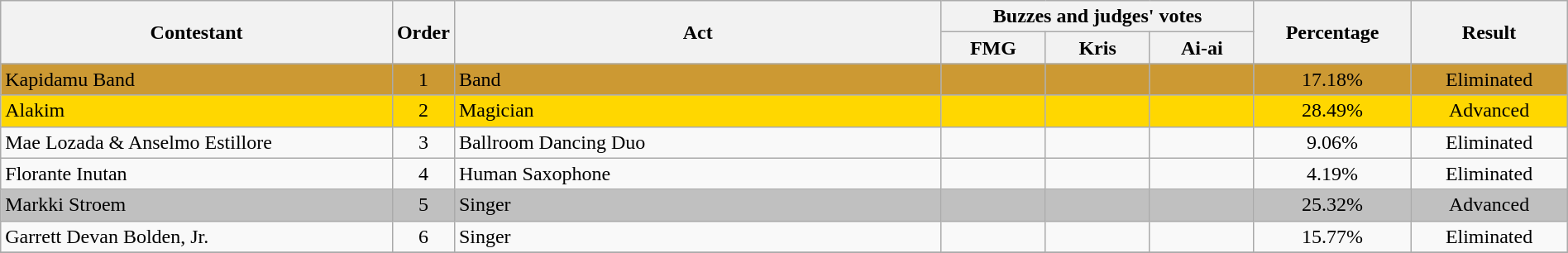<table class="wikitable" style="text-align:center; width:100%;">
<tr>
<th rowspan="2" style="width:25%;">Contestant</th>
<th rowspan="2" style="width:03%;">Order</th>
<th rowspan="2">Act</th>
<th colspan="3" style="width:20%;">Buzzes and judges' votes</th>
<th rowspan="2" style="width:10%;">Percentage</th>
<th rowspan="2" style="width:10%;">Result</th>
</tr>
<tr>
<th style="width:06.66%;">FMG</th>
<th style="width:06.66%;">Kris</th>
<th style="width:06.66%;">Ai-ai</th>
</tr>
<tr bgcolor=#CC9933>
<td scope="row" style="text-align:left;">Kapidamu Band</td>
<td>1</td>
<td scope="row" style="text-align:left;">Band</td>
<td></td>
<td></td>
<td></td>
<td>17.18%</td>
<td>Eliminated</td>
</tr>
<tr bgcolor=gold>
<td scope="row" style="text-align:left;">Alakim</td>
<td>2</td>
<td scope="row" style="text-align:left;">Magician</td>
<td></td>
<td></td>
<td></td>
<td>28.49%</td>
<td>Advanced</td>
</tr>
<tr>
<td scope="row" style="text-align:left;">Mae Lozada & Anselmo Estillore</td>
<td>3</td>
<td scope="row" style="text-align:left;">Ballroom Dancing Duo</td>
<td></td>
<td></td>
<td></td>
<td>9.06%</td>
<td>Eliminated</td>
</tr>
<tr>
<td scope="row" style="text-align:left;">Florante Inutan</td>
<td>4</td>
<td scope="row" style="text-align:left;">Human Saxophone</td>
<td></td>
<td></td>
<td></td>
<td>4.19%</td>
<td>Eliminated</td>
</tr>
<tr bgcolor=silver>
<td scope="row" style="text-align:left;">Markki Stroem</td>
<td>5</td>
<td scope="row" style="text-align:left;">Singer</td>
<td></td>
<td></td>
<td></td>
<td>25.32%</td>
<td>Advanced</td>
</tr>
<tr>
<td scope="row" style="text-align:left;">Garrett Devan Bolden, Jr.</td>
<td>6</td>
<td scope="row" style="text-align:left;">Singer</td>
<td></td>
<td></td>
<td></td>
<td>15.77%</td>
<td>Eliminated</td>
</tr>
<tr>
</tr>
</table>
